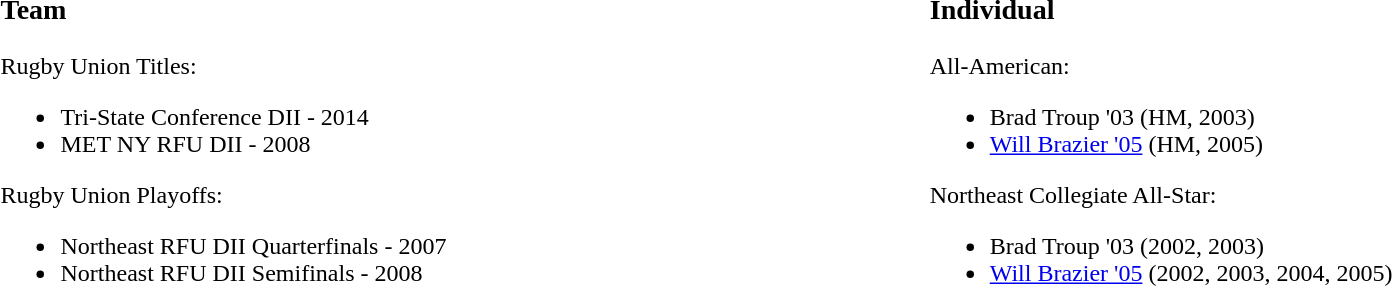<table width="100%">
<tr ---->
<td valign="top"><br><h3>Team</h3>Rugby Union Titles:<ul><li>Tri-State Conference DII - 2014</li><li>MET NY RFU DII - 2008</li></ul>Rugby Union Playoffs:<ul><li>Northeast RFU DII Quarterfinals - 2007</li><li>Northeast RFU DII Semifinals - 2008</li></ul></td>
<td valign="top"><br><h3>Individual</h3>All-American:<ul><li>Brad Troup '03 (HM, 2003)</li><li><a href='#'>Will Brazier '05</a> (HM, 2005)</li></ul>Northeast Collegiate All-Star:<ul><li>Brad Troup '03 (2002, 2003)</li><li><a href='#'>Will Brazier '05</a> (2002, 2003, 2004, 2005)</li></ul></td>
</tr>
</table>
